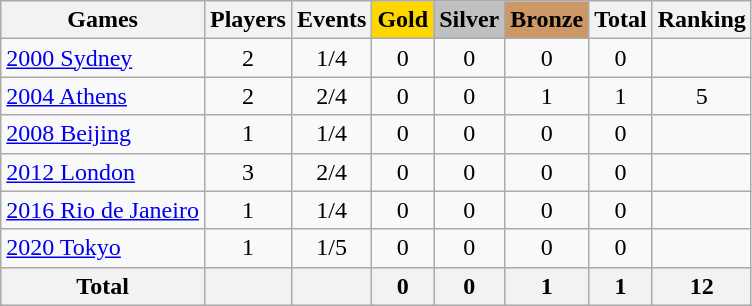<table class="wikitable sortable" style="text-align:center">
<tr>
<th>Games</th>
<th>Players</th>
<th>Events</th>
<th style="background-color:gold;">Gold</th>
<th style="background-color:silver;">Silver</th>
<th style="background-color:#c96;">Bronze</th>
<th>Total</th>
<th>Ranking</th>
</tr>
<tr>
<td align=left><a href='#'>2000 Sydney</a></td>
<td>2</td>
<td>1/4</td>
<td>0</td>
<td>0</td>
<td>0</td>
<td>0</td>
<td></td>
</tr>
<tr>
<td align=left><a href='#'>2004 Athens</a></td>
<td>2</td>
<td>2/4</td>
<td>0</td>
<td>0</td>
<td>1</td>
<td>1</td>
<td>5</td>
</tr>
<tr>
<td align=left><a href='#'>2008 Beijing</a></td>
<td>1</td>
<td>1/4</td>
<td>0</td>
<td>0</td>
<td>0</td>
<td>0</td>
<td></td>
</tr>
<tr>
<td align=left><a href='#'>2012 London</a></td>
<td>3</td>
<td>2/4</td>
<td>0</td>
<td>0</td>
<td>0</td>
<td>0</td>
<td></td>
</tr>
<tr>
<td align=left><a href='#'>2016 Rio de Janeiro</a></td>
<td>1</td>
<td>1/4</td>
<td>0</td>
<td>0</td>
<td>0</td>
<td>0</td>
<td></td>
</tr>
<tr>
<td align=left><a href='#'>2020 Tokyo</a></td>
<td>1</td>
<td>1/5</td>
<td>0</td>
<td>0</td>
<td>0</td>
<td>0</td>
<td></td>
</tr>
<tr>
<th>Total</th>
<th></th>
<th></th>
<th>0</th>
<th>0</th>
<th>1</th>
<th>1</th>
<th>12</th>
</tr>
</table>
